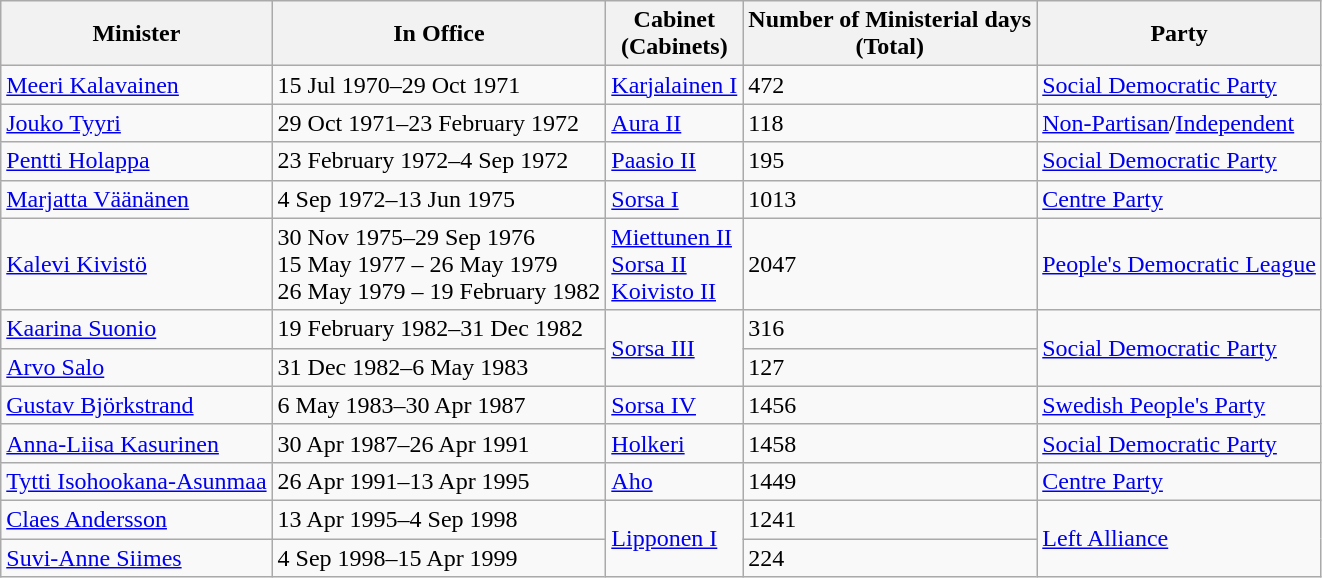<table class="wikitable">
<tr>
<th>Minister</th>
<th>In Office</th>
<th>Cabinet<br>(Cabinets)</th>
<th>Number of Ministerial days <br>(Total)</th>
<th>Party</th>
</tr>
<tr>
<td><a href='#'>Meeri Kalavainen</a></td>
<td>15 Jul 1970–29 Oct 1971</td>
<td><a href='#'>Karjalainen I</a></td>
<td>472</td>
<td><a href='#'>Social Democratic Party</a></td>
</tr>
<tr>
<td><a href='#'>Jouko Tyyri</a></td>
<td>29 Oct 1971–23  February 1972</td>
<td><a href='#'>Aura II</a></td>
<td>118</td>
<td><a href='#'>Non-Partisan</a>/<a href='#'>Independent</a></td>
</tr>
<tr>
<td><a href='#'>Pentti Holappa</a></td>
<td>23  February 1972–4 Sep 1972</td>
<td><a href='#'>Paasio II</a></td>
<td>195</td>
<td><a href='#'>Social Democratic Party</a></td>
</tr>
<tr>
<td><a href='#'>Marjatta Väänänen</a></td>
<td>4 Sep 1972–13 Jun 1975</td>
<td><a href='#'>Sorsa I</a></td>
<td>1013</td>
<td><a href='#'>Centre Party</a></td>
</tr>
<tr>
<td><a href='#'>Kalevi Kivistö</a></td>
<td>30 Nov 1975–29 Sep 1976<br>15 May 1977 – 26 May 1979<br>26 May 1979 – 19  February 1982</td>
<td><a href='#'>Miettunen II</a><br><a href='#'>Sorsa II</a><br><a href='#'>Koivisto II</a></td>
<td>2047</td>
<td><a href='#'>People's Democratic League</a></td>
</tr>
<tr>
<td><a href='#'>Kaarina Suonio</a></td>
<td>19  February 1982–31 Dec 1982</td>
<td rowspan=2><a href='#'>Sorsa III</a></td>
<td>316</td>
<td rowspan=2><a href='#'>Social Democratic Party</a></td>
</tr>
<tr>
<td><a href='#'>Arvo Salo</a></td>
<td>31 Dec 1982–6 May 1983</td>
<td>127</td>
</tr>
<tr>
<td><a href='#'>Gustav Björkstrand</a></td>
<td>6 May 1983–30 Apr 1987</td>
<td><a href='#'>Sorsa IV</a></td>
<td>1456</td>
<td><a href='#'>Swedish People's Party</a></td>
</tr>
<tr>
<td><a href='#'>Anna-Liisa Kasurinen</a></td>
<td>30 Apr 1987–26 Apr 1991</td>
<td><a href='#'>Holkeri</a></td>
<td>1458</td>
<td><a href='#'>Social Democratic Party</a></td>
</tr>
<tr>
<td><a href='#'>Tytti Isohookana-Asunmaa</a></td>
<td>26 Apr 1991–13 Apr 1995</td>
<td><a href='#'>Aho</a></td>
<td>1449</td>
<td><a href='#'>Centre Party</a></td>
</tr>
<tr>
<td><a href='#'>Claes Andersson</a></td>
<td>13 Apr 1995–4 Sep 1998</td>
<td rowspan=2><a href='#'>Lipponen I</a></td>
<td>1241</td>
<td rowspan=2><a href='#'>Left Alliance</a></td>
</tr>
<tr>
<td><a href='#'>Suvi-Anne Siimes</a></td>
<td>4 Sep 1998–15 Apr 1999</td>
<td>224</td>
</tr>
</table>
